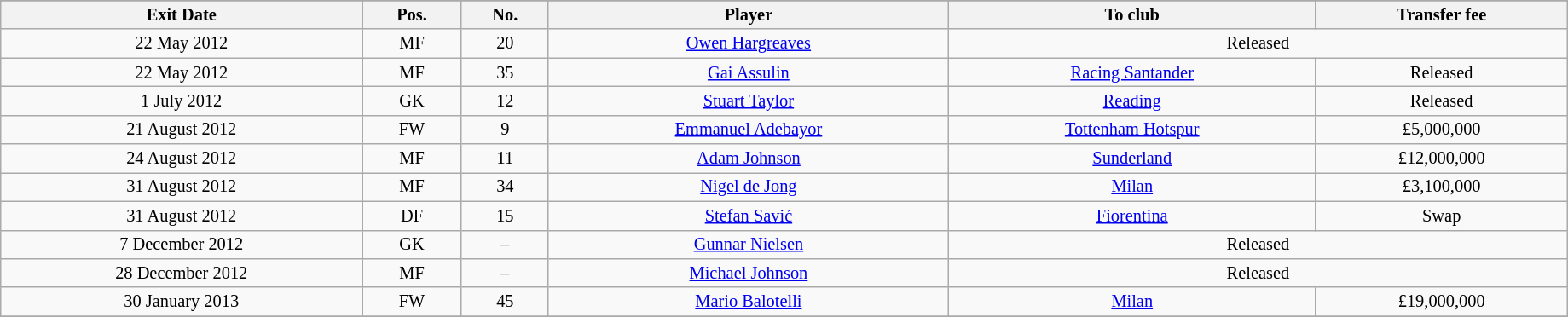<table class="wikitable sortable" style="width:97%; text-align:center; font-size:85%; text-align:centre;">
<tr>
</tr>
<tr>
<th>Exit Date</th>
<th>Pos.</th>
<th>No.</th>
<th>Player</th>
<th>To club</th>
<th>Transfer fee</th>
</tr>
<tr>
<td>22 May 2012</td>
<td>MF</td>
<td>20</td>
<td> <a href='#'>Owen Hargreaves</a></td>
<td colspan="2">Released</td>
</tr>
<tr>
<td>22 May 2012</td>
<td>MF</td>
<td>35</td>
<td> <a href='#'>Gai Assulin</a></td>
<td> <a href='#'>Racing Santander</a></td>
<td colspan="2">Released</td>
</tr>
<tr>
<td>1 July 2012</td>
<td>GK</td>
<td>12</td>
<td> <a href='#'>Stuart Taylor</a></td>
<td> <a href='#'>Reading</a></td>
<td colspan="2">Released</td>
</tr>
<tr>
<td>21 August 2012</td>
<td>FW</td>
<td>9</td>
<td> <a href='#'>Emmanuel Adebayor</a></td>
<td> <a href='#'>Tottenham Hotspur</a></td>
<td colspan="2">£5,000,000</td>
</tr>
<tr>
<td>24 August 2012</td>
<td>MF</td>
<td>11</td>
<td> <a href='#'>Adam Johnson</a></td>
<td> <a href='#'>Sunderland</a></td>
<td colspan="2">£12,000,000</td>
</tr>
<tr>
<td>31 August 2012</td>
<td>MF</td>
<td>34</td>
<td> <a href='#'>Nigel de Jong</a></td>
<td> <a href='#'>Milan</a></td>
<td colspan="2">£3,100,000</td>
</tr>
<tr>
<td>31 August 2012</td>
<td>DF</td>
<td>15</td>
<td> <a href='#'>Stefan Savić</a></td>
<td> <a href='#'>Fiorentina</a></td>
<td>Swap</td>
</tr>
<tr>
<td>7 December 2012</td>
<td>GK</td>
<td>–</td>
<td> <a href='#'>Gunnar Nielsen</a></td>
<td colspan="2">Released</td>
</tr>
<tr>
<td>28 December 2012</td>
<td>MF</td>
<td>–</td>
<td> <a href='#'>Michael Johnson</a></td>
<td colspan="2">Released</td>
</tr>
<tr>
<td>30 January 2013</td>
<td>FW</td>
<td>45</td>
<td> <a href='#'>Mario Balotelli</a></td>
<td> <a href='#'>Milan</a></td>
<td colspan="2">£19,000,000</td>
</tr>
<tr>
</tr>
</table>
